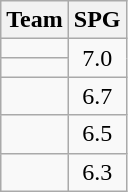<table class=wikitable>
<tr>
<th>Team</th>
<th>SPG</th>
</tr>
<tr>
<td></td>
<td align=center rowspan=2>7.0</td>
</tr>
<tr>
<td></td>
</tr>
<tr>
<td></td>
<td align=center>6.7</td>
</tr>
<tr>
<td></td>
<td align=center>6.5</td>
</tr>
<tr>
<td></td>
<td align=center>6.3</td>
</tr>
</table>
